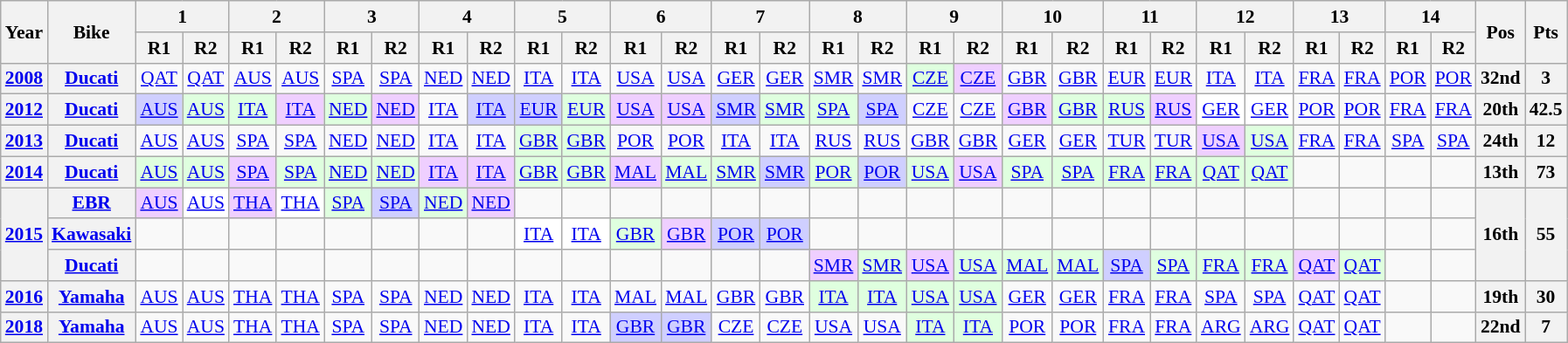<table class="wikitable" style="text-align:center; font-size:90%">
<tr>
<th valign="middle" rowspan=2>Year</th>
<th valign="middle" rowspan=2>Bike</th>
<th colspan=2>1</th>
<th colspan=2>2</th>
<th colspan=2>3</th>
<th colspan=2>4</th>
<th colspan=2>5</th>
<th colspan=2>6</th>
<th colspan=2>7</th>
<th colspan=2>8</th>
<th colspan=2>9</th>
<th colspan=2>10</th>
<th colspan=2>11</th>
<th colspan=2>12</th>
<th colspan=2>13</th>
<th colspan=2>14</th>
<th rowspan=2>Pos</th>
<th rowspan=2>Pts</th>
</tr>
<tr>
<th>R1</th>
<th>R2</th>
<th>R1</th>
<th>R2</th>
<th>R1</th>
<th>R2</th>
<th>R1</th>
<th>R2</th>
<th>R1</th>
<th>R2</th>
<th>R1</th>
<th>R2</th>
<th>R1</th>
<th>R2</th>
<th>R1</th>
<th>R2</th>
<th>R1</th>
<th>R2</th>
<th>R1</th>
<th>R2</th>
<th>R1</th>
<th>R2</th>
<th>R1</th>
<th>R2</th>
<th>R1</th>
<th>R2</th>
<th>R1</th>
<th>R2</th>
</tr>
<tr>
<th><a href='#'>2008</a></th>
<th><a href='#'>Ducati</a></th>
<td><a href='#'>QAT</a></td>
<td><a href='#'>QAT</a></td>
<td><a href='#'>AUS</a></td>
<td><a href='#'>AUS</a></td>
<td><a href='#'>SPA</a></td>
<td><a href='#'>SPA</a></td>
<td><a href='#'>NED</a></td>
<td><a href='#'>NED</a></td>
<td><a href='#'>ITA</a></td>
<td><a href='#'>ITA</a></td>
<td><a href='#'>USA</a></td>
<td><a href='#'>USA</a></td>
<td><a href='#'>GER</a></td>
<td><a href='#'>GER</a></td>
<td><a href='#'>SMR</a></td>
<td><a href='#'>SMR</a></td>
<td style="background:#DFFFDF;"><a href='#'>CZE</a><br></td>
<td style="background:#EFCFFF;"><a href='#'>CZE</a><br></td>
<td><a href='#'>GBR</a></td>
<td><a href='#'>GBR</a></td>
<td><a href='#'>EUR</a></td>
<td><a href='#'>EUR</a></td>
<td><a href='#'>ITA</a></td>
<td><a href='#'>ITA</a></td>
<td><a href='#'>FRA</a></td>
<td><a href='#'>FRA</a></td>
<td><a href='#'>POR</a></td>
<td><a href='#'>POR</a></td>
<th>32nd</th>
<th>3</th>
</tr>
<tr>
<th><a href='#'>2012</a></th>
<th><a href='#'>Ducati</a></th>
<td style="background:#CFCFFF;"><a href='#'>AUS</a><br></td>
<td style="background:#DFFFDF;"><a href='#'>AUS</a><br></td>
<td style="background:#DFFFDF;"><a href='#'>ITA</a><br></td>
<td style="background:#EFCFFF;"><a href='#'>ITA</a><br></td>
<td style="background:#DFFFDF;"><a href='#'>NED</a><br></td>
<td style="background:#EFCFFF;"><a href='#'>NED</a><br></td>
<td><a href='#'>ITA</a><br></td>
<td style="background:#CFCFFF;"><a href='#'>ITA</a><br></td>
<td style="background:#CFCFFF;"><a href='#'>EUR</a><br></td>
<td style="background:#DFFFDF;"><a href='#'>EUR</a><br></td>
<td style="background:#EFCFFF;"><a href='#'>USA</a><br></td>
<td style="background:#EFCFFF;"><a href='#'>USA</a><br></td>
<td style="background:#CFCFFF;"><a href='#'>SMR</a><br></td>
<td style="background:#DFFFDF;"><a href='#'>SMR</a><br></td>
<td style="background:#DFFFDF;"><a href='#'>SPA</a><br></td>
<td style="background:#CFCFFF;"><a href='#'>SPA</a><br></td>
<td><a href='#'>CZE</a></td>
<td><a href='#'>CZE</a></td>
<td style="background:#EFCFFF;"><a href='#'>GBR</a><br></td>
<td style="background:#DFFFDF;"><a href='#'>GBR</a><br></td>
<td style="background:#DFFFDF;"><a href='#'>RUS</a><br></td>
<td style="background:#EFCFFF;"><a href='#'>RUS</a><br></td>
<td style="background:#FFFFFF;"><a href='#'>GER</a><br></td>
<td style="background:#FFFFFF;"><a href='#'>GER</a><br></td>
<td><a href='#'>POR</a></td>
<td><a href='#'>POR</a></td>
<td><a href='#'>FRA</a></td>
<td><a href='#'>FRA</a></td>
<th>20th</th>
<th>42.5</th>
</tr>
<tr>
<th><a href='#'>2013</a></th>
<th><a href='#'>Ducati</a></th>
<td><a href='#'>AUS</a></td>
<td><a href='#'>AUS</a></td>
<td><a href='#'>SPA</a></td>
<td><a href='#'>SPA</a></td>
<td><a href='#'>NED</a></td>
<td><a href='#'>NED</a></td>
<td><a href='#'>ITA</a></td>
<td><a href='#'>ITA</a></td>
<td style="background:#DFFFDF;"><a href='#'>GBR</a><br></td>
<td style="background:#DFFFDF;"><a href='#'>GBR</a><br></td>
<td><a href='#'>POR</a></td>
<td><a href='#'>POR</a></td>
<td><a href='#'>ITA</a></td>
<td><a href='#'>ITA</a></td>
<td><a href='#'>RUS</a></td>
<td><a href='#'>RUS</a></td>
<td><a href='#'>GBR</a></td>
<td><a href='#'>GBR</a></td>
<td><a href='#'>GER</a></td>
<td><a href='#'>GER</a></td>
<td><a href='#'>TUR</a></td>
<td><a href='#'>TUR</a></td>
<td style="background:#EFCFFF;"><a href='#'>USA</a><br></td>
<td style="background:#DFFFDF;"><a href='#'>USA</a><br></td>
<td><a href='#'>FRA</a></td>
<td><a href='#'>FRA</a></td>
<td><a href='#'>SPA</a></td>
<td><a href='#'>SPA</a></td>
<th>24th</th>
<th>12</th>
</tr>
<tr>
<th><a href='#'>2014</a></th>
<th><a href='#'>Ducati</a></th>
<td style="background:#dfffdf;"><a href='#'>AUS</a><br></td>
<td style="background:#dfffdf;"><a href='#'>AUS</a><br></td>
<td style="background:#EFCFFF;"><a href='#'>SPA</a><br></td>
<td style="background:#dfffdf;"><a href='#'>SPA</a><br></td>
<td style="background:#dfffdf;"><a href='#'>NED</a><br></td>
<td style="background:#dfffdf;"><a href='#'>NED</a><br></td>
<td style="background:#EFCFFF;"><a href='#'>ITA</a><br></td>
<td style="background:#EFCFFF;"><a href='#'>ITA</a><br></td>
<td style="background:#dfffdf;"><a href='#'>GBR</a><br></td>
<td style="background:#dfffdf;"><a href='#'>GBR</a><br></td>
<td style="background:#EFCFFF;"><a href='#'>MAL</a><br></td>
<td style="background:#dfffdf;"><a href='#'>MAL</a><br></td>
<td style="background:#dfffdf;"><a href='#'>SMR</a><br></td>
<td style="background:#CFCFFF;"><a href='#'>SMR</a><br></td>
<td style="background:#dfffdf;"><a href='#'>POR</a><br></td>
<td style="background:#CFCFFF;"><a href='#'>POR</a><br></td>
<td style="background:#dfffdf;"><a href='#'>USA</a><br></td>
<td style="background:#EFCFFF;"><a href='#'>USA</a><br></td>
<td style="background:#dfffdf;"><a href='#'>SPA</a><br></td>
<td style="background:#dfffdf;"><a href='#'>SPA</a><br></td>
<td style="background:#dfffdf;"><a href='#'>FRA</a><br></td>
<td style="background:#dfffdf;"><a href='#'>FRA</a><br></td>
<td style="background:#dfffdf;"><a href='#'>QAT</a><br></td>
<td style="background:#dfffdf;"><a href='#'>QAT</a><br></td>
<td></td>
<td></td>
<td></td>
<td></td>
<th>13th</th>
<th>73</th>
</tr>
<tr>
<th rowspan=3><a href='#'>2015</a></th>
<th><a href='#'>EBR</a></th>
<td style="background:#EFCFFF;"><a href='#'>AUS</a><br></td>
<td style="background:#FFFFFF;"><a href='#'>AUS</a><br></td>
<td style="background:#EFCFFF;"><a href='#'>THA</a><br></td>
<td style="background:#FFFFFF;"><a href='#'>THA</a><br></td>
<td style="background:#dfffdf;"><a href='#'>SPA</a><br></td>
<td style="background:#CFCFFF;"><a href='#'>SPA</a><br></td>
<td style="background:#DFFFDF;"><a href='#'>NED</a><br></td>
<td style="background:#EFCFFF;"><a href='#'>NED</a><br></td>
<td></td>
<td></td>
<td></td>
<td></td>
<td></td>
<td></td>
<td></td>
<td></td>
<td></td>
<td></td>
<td></td>
<td></td>
<td></td>
<td></td>
<td></td>
<td></td>
<td></td>
<td></td>
<td></td>
<td></td>
<th rowspan=3>16th</th>
<th rowspan=3>55</th>
</tr>
<tr>
<th><a href='#'>Kawasaki</a></th>
<td></td>
<td></td>
<td></td>
<td></td>
<td></td>
<td></td>
<td></td>
<td></td>
<td style="background:#FFFFFF;"><a href='#'>ITA</a><br></td>
<td style="background:#FFFFFF;"><a href='#'>ITA</a><br></td>
<td style="background:#DFFFDF;"><a href='#'>GBR</a><br></td>
<td style="background:#EFCFFF;"><a href='#'>GBR</a><br></td>
<td style="background:#CFCFFF;"><a href='#'>POR</a><br></td>
<td style="background:#CFCFFF;"><a href='#'>POR</a><br></td>
<td></td>
<td></td>
<td></td>
<td></td>
<td></td>
<td></td>
<td></td>
<td></td>
<td></td>
<td></td>
<td></td>
<td></td>
<td></td>
<td></td>
</tr>
<tr>
<th><a href='#'>Ducati</a></th>
<td></td>
<td></td>
<td></td>
<td></td>
<td></td>
<td></td>
<td></td>
<td></td>
<td></td>
<td></td>
<td></td>
<td></td>
<td></td>
<td></td>
<td style="background:#EFCFFF;"><a href='#'>SMR</a><br></td>
<td style="background:#DFFFDF;"><a href='#'>SMR</a><br></td>
<td style="background:#EFCFFF;"><a href='#'>USA</a><br></td>
<td style="background:#DFFFDF;"><a href='#'>USA</a><br></td>
<td style="background:#DFFFDF;"><a href='#'>MAL</a><br></td>
<td style="background:#DFFFDF;"><a href='#'>MAL</a><br></td>
<td style="background:#CFCFFF;"><a href='#'>SPA</a><br></td>
<td style="background:#DFFFDF;"><a href='#'>SPA</a><br></td>
<td style="background:#DFFFDF;"><a href='#'>FRA</a><br></td>
<td style="background:#DFFFDF;"><a href='#'>FRA</a><br></td>
<td style="background:#EFCFFF;"><a href='#'>QAT</a><br></td>
<td style="background:#DFFFDF;"><a href='#'>QAT</a><br></td>
<td></td>
<td></td>
</tr>
<tr>
<th><a href='#'>2016</a></th>
<th><a href='#'>Yamaha</a></th>
<td><a href='#'>AUS</a></td>
<td><a href='#'>AUS</a></td>
<td><a href='#'>THA</a></td>
<td><a href='#'>THA</a></td>
<td><a href='#'>SPA</a></td>
<td><a href='#'>SPA</a></td>
<td><a href='#'>NED</a></td>
<td><a href='#'>NED</a></td>
<td><a href='#'>ITA</a></td>
<td><a href='#'>ITA</a></td>
<td><a href='#'>MAL</a></td>
<td><a href='#'>MAL</a></td>
<td><a href='#'>GBR</a></td>
<td><a href='#'>GBR</a></td>
<td style="background:#dfffdf;"><a href='#'>ITA</a><br></td>
<td style="background:#dfffdf;"><a href='#'>ITA</a><br></td>
<td style="background:#dfffdf;"><a href='#'>USA</a><br></td>
<td style="background:#dfffdf;"><a href='#'>USA</a><br></td>
<td><a href='#'>GER</a></td>
<td><a href='#'>GER</a></td>
<td><a href='#'>FRA</a></td>
<td><a href='#'>FRA</a></td>
<td><a href='#'>SPA</a></td>
<td><a href='#'>SPA</a></td>
<td><a href='#'>QAT</a></td>
<td><a href='#'>QAT</a></td>
<td></td>
<td></td>
<th>19th</th>
<th>30</th>
</tr>
<tr>
<th><a href='#'>2018</a></th>
<th><a href='#'>Yamaha</a></th>
<td><a href='#'>AUS</a></td>
<td><a href='#'>AUS</a></td>
<td><a href='#'>THA</a></td>
<td><a href='#'>THA</a></td>
<td><a href='#'>SPA</a></td>
<td><a href='#'>SPA</a></td>
<td><a href='#'>NED</a></td>
<td><a href='#'>NED</a></td>
<td><a href='#'>ITA</a></td>
<td><a href='#'>ITA</a></td>
<td style="background:#CFCFFF;"><a href='#'>GBR</a><br></td>
<td style="background:#CFCFFF;"><a href='#'>GBR</a><br></td>
<td><a href='#'>CZE</a></td>
<td><a href='#'>CZE</a></td>
<td><a href='#'>USA</a></td>
<td><a href='#'>USA</a></td>
<td style="background:#dfffdf;"><a href='#'>ITA</a><br></td>
<td style="background:#dfffdf;"><a href='#'>ITA</a><br></td>
<td><a href='#'>POR</a></td>
<td><a href='#'>POR</a></td>
<td><a href='#'>FRA</a></td>
<td><a href='#'>FRA</a></td>
<td><a href='#'>ARG</a></td>
<td><a href='#'>ARG</a></td>
<td><a href='#'>QAT</a></td>
<td><a href='#'>QAT</a></td>
<td></td>
<td></td>
<th>22nd</th>
<th>7</th>
</tr>
</table>
